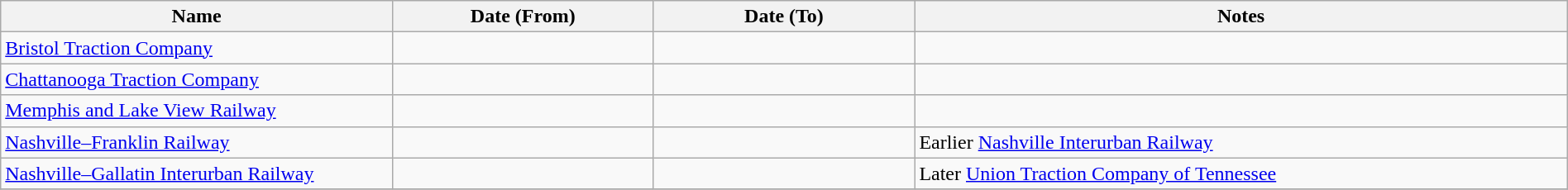<table class="wikitable sortable" width=100%>
<tr>
<th width=15%>Name</th>
<th width=10%>Date (From)</th>
<th width=10%>Date (To)</th>
<th class="unsortable" width=25%>Notes</th>
</tr>
<tr>
<td><a href='#'>Bristol Traction Company</a></td>
<td></td>
<td></td>
<td></td>
</tr>
<tr>
<td><a href='#'>Chattanooga Traction Company</a></td>
<td></td>
<td></td>
<td></td>
</tr>
<tr>
<td><a href='#'>Memphis and Lake View Railway</a></td>
<td></td>
<td></td>
<td></td>
</tr>
<tr>
<td><a href='#'>Nashville–Franklin Railway</a></td>
<td></td>
<td></td>
<td>Earlier <a href='#'>Nashville Interurban Railway</a></td>
</tr>
<tr>
<td><a href='#'>Nashville–Gallatin Interurban Railway</a></td>
<td></td>
<td></td>
<td>Later <a href='#'>Union Traction Company of Tennessee</a></td>
</tr>
<tr>
</tr>
</table>
